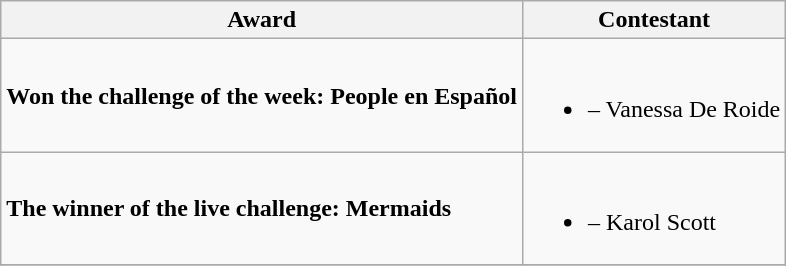<table class="wikitable" border="1">
<tr>
<th>Award</th>
<th>Contestant</th>
</tr>
<tr>
<td><strong>Won the challenge of the week: People en Español</strong></td>
<td><br><ul><li><strong></strong> – Vanessa De Roide</li></ul></td>
</tr>
<tr>
<td><strong>The winner of the live challenge: Mermaids </strong></td>
<td><br><ul><li><strong></strong> – Karol Scott</li></ul></td>
</tr>
<tr>
</tr>
</table>
